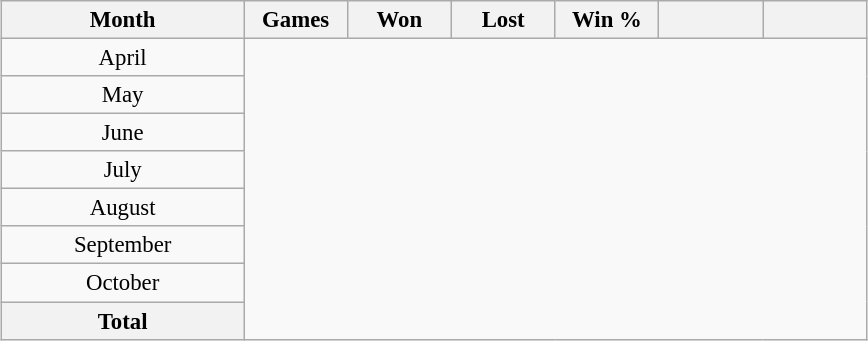<table class="wikitable" style="margin:1em auto; font-size:95%; text-align:center; width:38em;">
<tr>
<th width="28%">Month</th>
<th width="12%">Games</th>
<th width="12%">Won</th>
<th width="12%">Lost</th>
<th width="12%">Win %</th>
<th width="12%"></th>
<th width="12%"></th>
</tr>
<tr>
<td>April</td>
</tr>
<tr>
<td>May</td>
</tr>
<tr>
<td>June</td>
</tr>
<tr>
<td>July</td>
</tr>
<tr>
<td>August</td>
</tr>
<tr>
<td>September</td>
</tr>
<tr>
<td>October</td>
</tr>
<tr>
<th>Total</th>
</tr>
</table>
